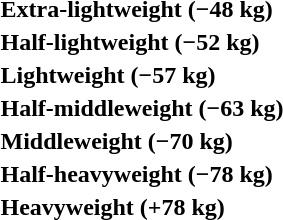<table>
<tr>
<th rowspan=2 style="text-align:left;">Extra-lightweight (−48 kg)</th>
<td rowspan=2></td>
<td rowspan=2></td>
<td></td>
</tr>
<tr>
<td></td>
</tr>
<tr>
<th rowspan=2 style="text-align:left;">Half-lightweight (−52 kg)</th>
<td rowspan=2></td>
<td rowspan=2></td>
<td></td>
</tr>
<tr>
<td></td>
</tr>
<tr>
<th rowspan=2 style="text-align:left;">Lightweight (−57 kg)</th>
<td rowspan=2></td>
<td rowspan=2></td>
<td></td>
</tr>
<tr>
<td></td>
</tr>
<tr>
<th rowspan=2 style="text-align:left;">Half-middleweight (−63 kg)</th>
<td rowspan=2></td>
<td rowspan=2></td>
<td></td>
</tr>
<tr>
<td></td>
</tr>
<tr>
<th rowspan=2 style="text-align:left;">Middleweight (−70 kg)</th>
<td rowspan=2></td>
<td rowspan=2></td>
<td></td>
</tr>
<tr>
<td></td>
</tr>
<tr>
<th rowspan=2 style="text-align:left;">Half-heavyweight (−78 kg)</th>
<td rowspan=2></td>
<td rowspan=2></td>
<td></td>
</tr>
<tr>
<td></td>
</tr>
<tr>
<th rowspan=2 style="text-align:left;">Heavyweight (+78 kg)</th>
<td rowspan=2></td>
<td rowspan=2></td>
<td></td>
</tr>
<tr>
<td></td>
</tr>
</table>
